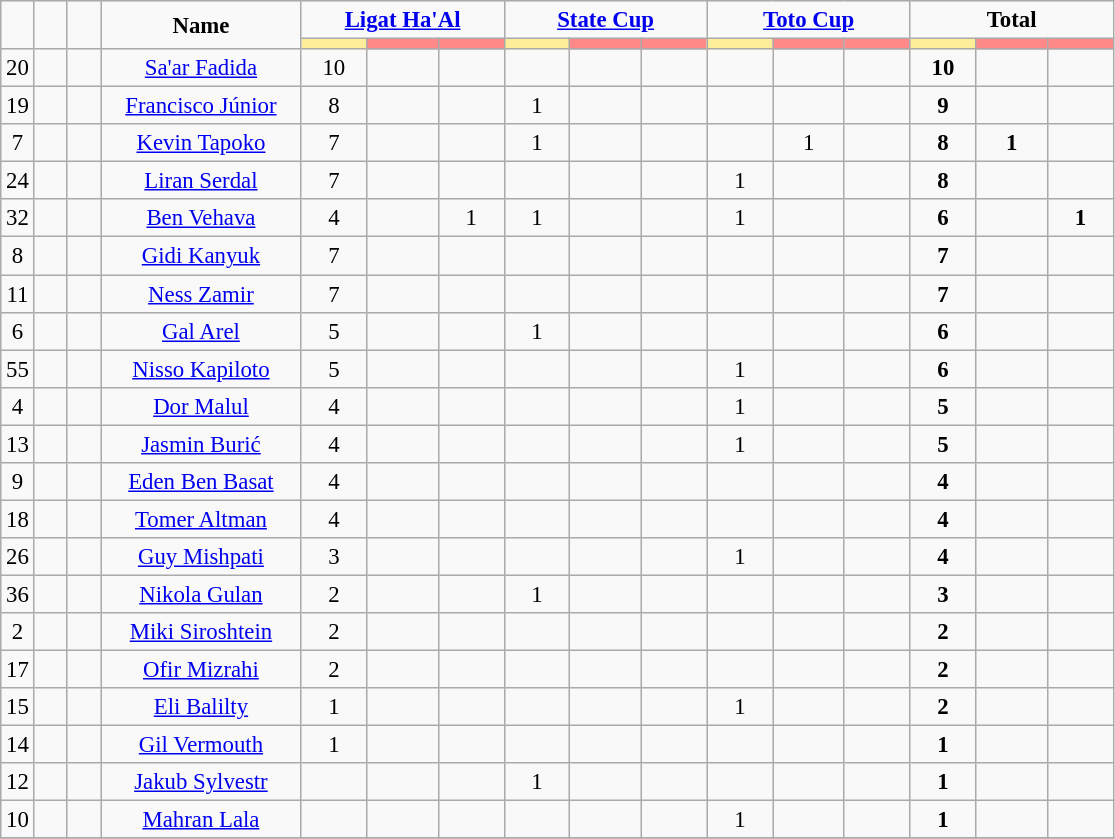<table class="wikitable" style="font-size: 95%; text-align: center">
<tr>
<td rowspan="2"  style="width:3%; text-align:center;"><strong></strong></td>
<td rowspan="2"  style="width:3%; text-align:center;"><strong></strong></td>
<td rowspan="2"  style="width:3%; text-align:center;"><strong></strong></td>
<td rowspan="2"  style="width:18%; text-align:center;"><strong>Name</strong></td>
<td colspan="3" style="text-align:center;"><strong><a href='#'>Ligat Ha'Al</a></strong></td>
<td colspan="3" style="text-align:center;"><strong><a href='#'>State Cup</a></strong></td>
<td colspan="3" style="text-align:center;"><strong><a href='#'>Toto Cup</a></strong></td>
<td colspan="3" style="text-align:center;"><strong>Total</strong></td>
</tr>
<tr>
<th style="width:25px; background:#fe9;"></th>
<th style="width:28px; background:#ff8888;"></th>
<th style="width:25px; background:#ff8888;"></th>
<th style="width:25px; background:#fe9;"></th>
<th style="width:28px; background:#ff8888;"></th>
<th style="width:25px; background:#ff8888;"></th>
<th style="width:25px; background:#fe9;"></th>
<th style="width:28px; background:#ff8888;"></th>
<th style="width:25px; background:#ff8888;"></th>
<th style="width:25px; background:#fe9;"></th>
<th style="width:28px; background:#ff8888;"></th>
<th style="width:25px; background:#ff8888;"></th>
</tr>
<tr>
<td>20</td>
<td></td>
<td></td>
<td><a href='#'>Sa'ar Fadida</a></td>
<td>10</td>
<td></td>
<td></td>
<td></td>
<td></td>
<td></td>
<td></td>
<td></td>
<td></td>
<td><strong>10</strong></td>
<td></td>
<td></td>
</tr>
<tr>
<td>19</td>
<td></td>
<td></td>
<td><a href='#'>Francisco Júnior</a></td>
<td>8</td>
<td></td>
<td></td>
<td>1</td>
<td></td>
<td></td>
<td></td>
<td></td>
<td></td>
<td><strong>9</strong></td>
<td></td>
<td></td>
</tr>
<tr>
<td>7</td>
<td></td>
<td></td>
<td><a href='#'>Kevin Tapoko</a></td>
<td>7</td>
<td></td>
<td></td>
<td>1</td>
<td></td>
<td></td>
<td></td>
<td>1</td>
<td></td>
<td><strong>8</strong></td>
<td><strong>1</strong></td>
<td></td>
</tr>
<tr>
<td>24</td>
<td></td>
<td></td>
<td><a href='#'>Liran Serdal</a></td>
<td>7</td>
<td></td>
<td></td>
<td></td>
<td></td>
<td></td>
<td>1</td>
<td></td>
<td></td>
<td><strong>8</strong></td>
<td></td>
<td></td>
</tr>
<tr>
<td>32</td>
<td></td>
<td></td>
<td><a href='#'>Ben Vehava</a></td>
<td>4</td>
<td></td>
<td>1</td>
<td>1</td>
<td></td>
<td></td>
<td>1</td>
<td></td>
<td></td>
<td><strong>6</strong></td>
<td></td>
<td><strong>1</strong></td>
</tr>
<tr>
<td>8</td>
<td></td>
<td></td>
<td><a href='#'>Gidi Kanyuk</a></td>
<td>7</td>
<td></td>
<td></td>
<td></td>
<td></td>
<td></td>
<td></td>
<td></td>
<td></td>
<td><strong>7</strong></td>
<td></td>
<td></td>
</tr>
<tr>
<td>11</td>
<td></td>
<td></td>
<td><a href='#'>Ness Zamir</a></td>
<td>7</td>
<td></td>
<td></td>
<td></td>
<td></td>
<td></td>
<td></td>
<td></td>
<td></td>
<td><strong>7</strong></td>
<td></td>
<td></td>
</tr>
<tr>
<td>6</td>
<td></td>
<td></td>
<td><a href='#'>Gal Arel</a></td>
<td>5</td>
<td></td>
<td></td>
<td>1</td>
<td></td>
<td></td>
<td></td>
<td></td>
<td></td>
<td><strong>6</strong></td>
<td></td>
<td></td>
</tr>
<tr>
<td>55</td>
<td></td>
<td></td>
<td><a href='#'>Nisso Kapiloto</a></td>
<td>5</td>
<td></td>
<td></td>
<td></td>
<td></td>
<td></td>
<td>1</td>
<td></td>
<td></td>
<td><strong>6</strong></td>
<td></td>
<td></td>
</tr>
<tr>
<td>4</td>
<td></td>
<td></td>
<td><a href='#'>Dor Malul</a></td>
<td>4</td>
<td></td>
<td></td>
<td></td>
<td></td>
<td></td>
<td>1</td>
<td></td>
<td></td>
<td><strong>5</strong></td>
<td></td>
<td></td>
</tr>
<tr>
<td>13</td>
<td></td>
<td></td>
<td><a href='#'>Jasmin Burić</a></td>
<td>4</td>
<td></td>
<td></td>
<td></td>
<td></td>
<td></td>
<td>1</td>
<td></td>
<td></td>
<td><strong>5</strong></td>
<td></td>
<td></td>
</tr>
<tr>
<td>9</td>
<td></td>
<td></td>
<td><a href='#'>Eden Ben Basat</a></td>
<td>4</td>
<td></td>
<td></td>
<td></td>
<td></td>
<td></td>
<td></td>
<td></td>
<td></td>
<td><strong>4</strong></td>
<td></td>
<td></td>
</tr>
<tr>
<td>18</td>
<td></td>
<td></td>
<td><a href='#'>Tomer Altman</a></td>
<td>4</td>
<td></td>
<td></td>
<td></td>
<td></td>
<td></td>
<td></td>
<td></td>
<td></td>
<td><strong>4</strong></td>
<td></td>
<td></td>
</tr>
<tr>
<td>26</td>
<td></td>
<td></td>
<td><a href='#'>Guy Mishpati</a></td>
<td>3</td>
<td></td>
<td></td>
<td></td>
<td></td>
<td></td>
<td>1</td>
<td></td>
<td></td>
<td><strong>4</strong></td>
<td></td>
<td></td>
</tr>
<tr>
<td>36</td>
<td></td>
<td></td>
<td><a href='#'>Nikola Gulan</a></td>
<td>2</td>
<td></td>
<td></td>
<td>1</td>
<td></td>
<td></td>
<td></td>
<td></td>
<td></td>
<td><strong>3</strong></td>
<td></td>
<td></td>
</tr>
<tr>
<td>2</td>
<td></td>
<td></td>
<td><a href='#'>Miki Siroshtein</a></td>
<td>2</td>
<td></td>
<td></td>
<td></td>
<td></td>
<td></td>
<td></td>
<td></td>
<td></td>
<td><strong>2</strong></td>
<td></td>
<td></td>
</tr>
<tr>
<td>17</td>
<td></td>
<td></td>
<td><a href='#'>Ofir Mizrahi</a></td>
<td>2</td>
<td></td>
<td></td>
<td></td>
<td></td>
<td></td>
<td></td>
<td></td>
<td></td>
<td><strong>2</strong></td>
<td></td>
<td></td>
</tr>
<tr>
<td>15</td>
<td></td>
<td></td>
<td><a href='#'>Eli Balilty</a></td>
<td>1</td>
<td></td>
<td></td>
<td></td>
<td></td>
<td></td>
<td>1</td>
<td></td>
<td></td>
<td><strong>2</strong></td>
<td></td>
<td></td>
</tr>
<tr>
<td>14</td>
<td></td>
<td></td>
<td><a href='#'>Gil Vermouth</a></td>
<td>1</td>
<td></td>
<td></td>
<td></td>
<td></td>
<td></td>
<td></td>
<td></td>
<td></td>
<td><strong>1</strong></td>
<td></td>
<td></td>
</tr>
<tr>
<td>12</td>
<td></td>
<td></td>
<td><a href='#'>Jakub Sylvestr</a></td>
<td></td>
<td></td>
<td></td>
<td>1</td>
<td></td>
<td></td>
<td></td>
<td></td>
<td></td>
<td><strong>1</strong></td>
<td></td>
<td></td>
</tr>
<tr>
<td>10</td>
<td></td>
<td></td>
<td><a href='#'>Mahran Lala</a></td>
<td></td>
<td></td>
<td></td>
<td></td>
<td></td>
<td></td>
<td>1</td>
<td></td>
<td></td>
<td><strong>1</strong></td>
<td></td>
<td></td>
</tr>
<tr>
</tr>
</table>
